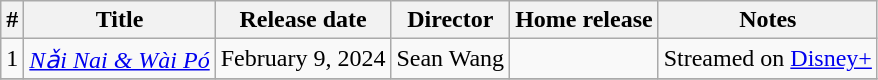<table class="wikitable">
<tr>
<th>#</th>
<th>Title</th>
<th>Release date</th>
<th>Director</th>
<th>Home release</th>
<th>Notes</th>
</tr>
<tr>
<td>1</td>
<td><em><a href='#'>Nǎi Nai & Wài Pó</a></em></td>
<td>February 9, 2024</td>
<td>Sean Wang</td>
<td></td>
<td>Streamed on <a href='#'>Disney+</a></td>
</tr>
<tr>
</tr>
</table>
